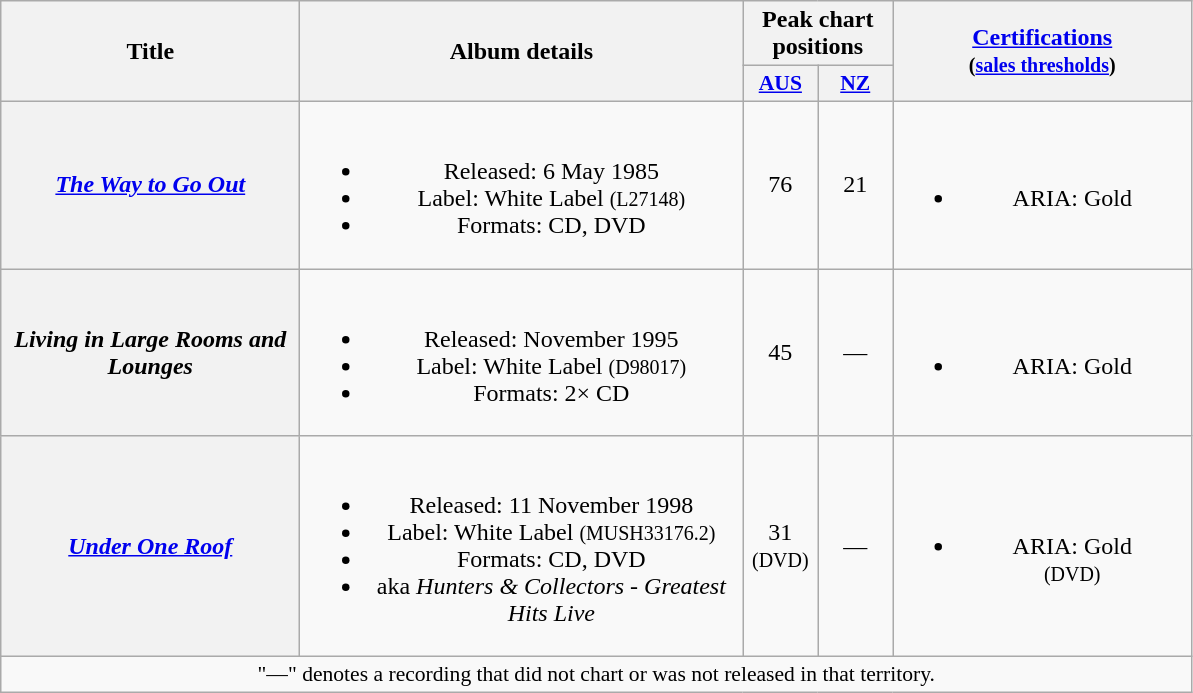<table class="wikitable plainrowheaders" style="text-align:center;">
<tr>
<th scope="col" rowspan="2" style="width:12em;">Title</th>
<th scope="col" rowspan="2" style="width:18em;">Album details</th>
<th scope="col" colspan="2">Peak chart positions</th>
<th scope="col" rowspan="2" style="width:12em;"><a href='#'>Certifications</a><br><small>(<a href='#'>sales thresholds</a>)</small></th>
</tr>
<tr>
<th scope="col" style="width:3em;font-size:90%;"><a href='#'>AUS</a><br></th>
<th scope="col" style="width:3em;font-size:90%;"><a href='#'>NZ</a><br></th>
</tr>
<tr>
<th scope="row"><em><a href='#'>The Way to Go Out</a></em></th>
<td><br><ul><li>Released: 6 May 1985</li><li>Label: White Label <small>(L27148)</small></li><li>Formats: CD, DVD</li></ul></td>
<td>76</td>
<td>21</td>
<td><br><ul><li>ARIA: Gold</li></ul></td>
</tr>
<tr>
<th Scope="row"><em>Living in Large Rooms and Lounges</em></th>
<td><br><ul><li>Released: November 1995</li><li>Label: White Label <small>(D98017)</small></li><li>Formats: 2× CD</li></ul></td>
<td>45</td>
<td>—</td>
<td><br><ul><li>ARIA: Gold</li></ul></td>
</tr>
<tr>
<th Scope="row"><em><a href='#'>Under One Roof</a></em></th>
<td><br><ul><li>Released: 11 November 1998</li><li>Label: White Label <small>(MUSH33176.2)</small></li><li>Formats: CD, DVD</li><li>aka <em>Hunters & Collectors - Greatest Hits Live</em></li></ul></td>
<td>31<br><small>(DVD)</small></td>
<td>—</td>
<td><br><ul><li>ARIA: Gold <br><small>(DVD)</small></li></ul></td>
</tr>
<tr>
<td colspan="5" style="font-size:90%">"—" denotes a recording that did not chart or was not released in that territory.</td>
</tr>
</table>
